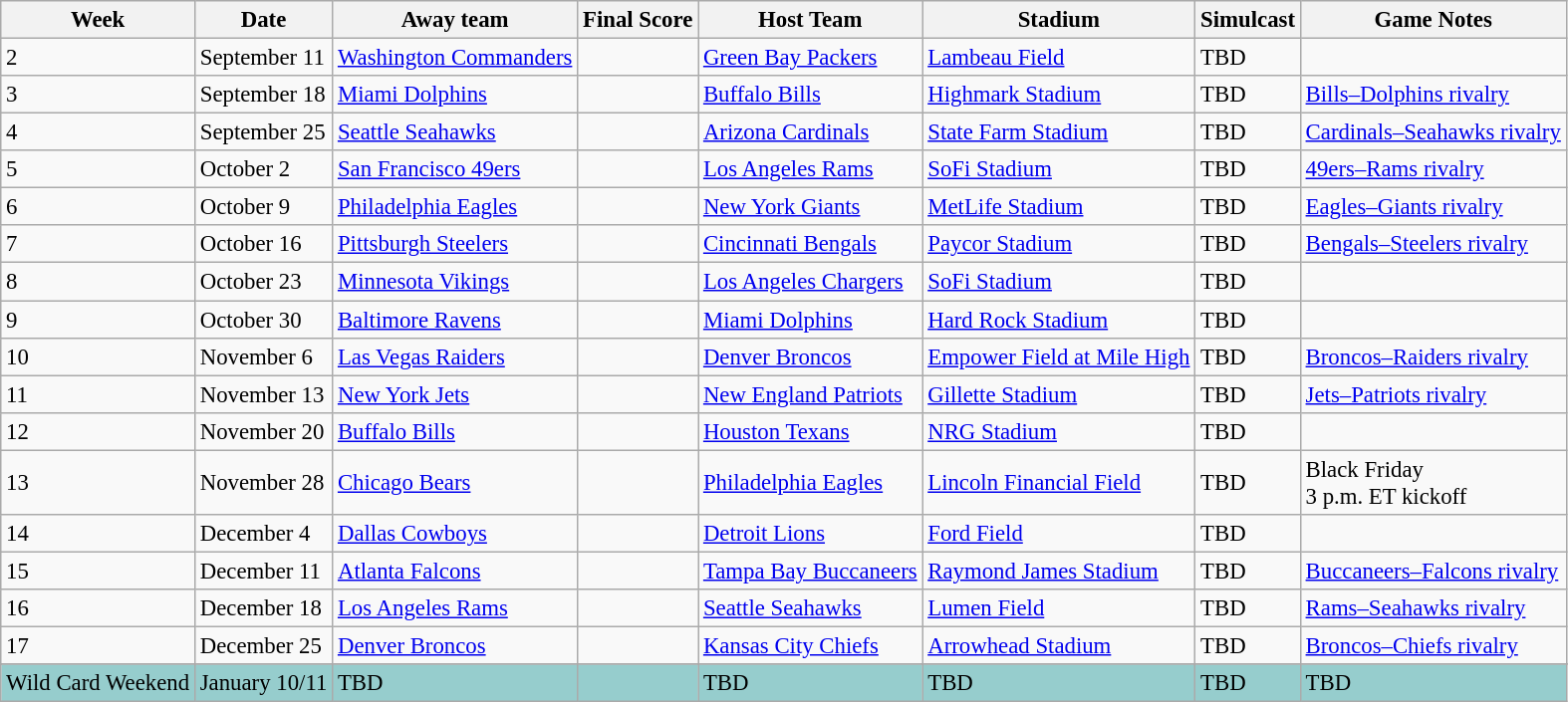<table class="wikitable" style="font-size: 95%;">
<tr>
<th>Week</th>
<th>Date</th>
<th>Away team</th>
<th>Final Score</th>
<th>Host Team</th>
<th>Stadium</th>
<th>Simulcast</th>
<th>Game Notes</th>
</tr>
<tr>
<td>2</td>
<td>September 11</td>
<td><a href='#'>Washington Commanders</a></td>
<td align="center"></td>
<td><a href='#'>Green Bay Packers</a></td>
<td><a href='#'>Lambeau Field</a></td>
<td>TBD</td>
<td></td>
</tr>
<tr>
<td>3</td>
<td>September 18</td>
<td><a href='#'>Miami Dolphins</a></td>
<td align="center"></td>
<td><a href='#'>Buffalo Bills</a></td>
<td><a href='#'>Highmark Stadium</a></td>
<td>TBD</td>
<td><a href='#'>Bills–Dolphins rivalry</a></td>
</tr>
<tr>
<td>4</td>
<td>September 25</td>
<td><a href='#'>Seattle Seahawks</a></td>
<td align="center"></td>
<td><a href='#'>Arizona Cardinals</a></td>
<td><a href='#'>State Farm Stadium</a></td>
<td>TBD</td>
<td><a href='#'>Cardinals–Seahawks rivalry</a></td>
</tr>
<tr>
<td>5</td>
<td>October 2</td>
<td><a href='#'>San Francisco 49ers</a></td>
<td align="center"></td>
<td><a href='#'>Los Angeles Rams</a></td>
<td><a href='#'>SoFi Stadium</a></td>
<td>TBD</td>
<td><a href='#'>49ers–Rams rivalry</a></td>
</tr>
<tr>
<td>6</td>
<td>October 9</td>
<td><a href='#'>Philadelphia Eagles</a></td>
<td align="center"></td>
<td><a href='#'>New York Giants</a></td>
<td><a href='#'>MetLife Stadium</a></td>
<td>TBD</td>
<td><a href='#'>Eagles–Giants rivalry</a></td>
</tr>
<tr>
<td>7</td>
<td>October 16</td>
<td><a href='#'>Pittsburgh Steelers</a></td>
<td align="center"></td>
<td><a href='#'>Cincinnati Bengals</a></td>
<td><a href='#'>Paycor Stadium</a></td>
<td>TBD</td>
<td><a href='#'>Bengals–Steelers rivalry</a></td>
</tr>
<tr>
<td>8</td>
<td>October 23</td>
<td><a href='#'>Minnesota Vikings</a></td>
<td align="center"></td>
<td><a href='#'>Los Angeles Chargers</a></td>
<td><a href='#'>SoFi Stadium</a></td>
<td>TBD</td>
<td></td>
</tr>
<tr>
<td>9</td>
<td>October 30</td>
<td><a href='#'>Baltimore Ravens</a></td>
<td align="center"></td>
<td><a href='#'>Miami Dolphins</a></td>
<td><a href='#'>Hard Rock Stadium</a></td>
<td>TBD</td>
<td></td>
</tr>
<tr>
<td>10</td>
<td>November 6</td>
<td><a href='#'>Las Vegas Raiders</a></td>
<td align="center"></td>
<td><a href='#'>Denver Broncos</a></td>
<td><a href='#'>Empower Field at Mile High</a></td>
<td>TBD</td>
<td><a href='#'>Broncos–Raiders rivalry</a></td>
</tr>
<tr>
<td>11</td>
<td>November 13</td>
<td><a href='#'>New York Jets</a></td>
<td align="center"></td>
<td><a href='#'>New England Patriots</a></td>
<td><a href='#'>Gillette Stadium</a></td>
<td>TBD</td>
<td><a href='#'>Jets–Patriots rivalry</a></td>
</tr>
<tr>
<td>12</td>
<td>November 20</td>
<td><a href='#'>Buffalo Bills</a></td>
<td align="center"></td>
<td><a href='#'>Houston Texans</a></td>
<td><a href='#'>NRG Stadium</a></td>
<td>TBD</td>
<td></td>
</tr>
<tr>
<td>13</td>
<td>November 28</td>
<td><a href='#'>Chicago Bears</a></td>
<td align="center"></td>
<td><a href='#'>Philadelphia Eagles</a></td>
<td><a href='#'>Lincoln Financial Field</a></td>
<td>TBD</td>
<td>Black Friday<br>3 p.m. ET kickoff</td>
</tr>
<tr>
<td>14</td>
<td>December 4</td>
<td><a href='#'>Dallas Cowboys</a></td>
<td align="center"></td>
<td><a href='#'>Detroit Lions</a></td>
<td><a href='#'>Ford Field</a></td>
<td>TBD</td>
<td></td>
</tr>
<tr>
<td>15</td>
<td>December 11</td>
<td><a href='#'>Atlanta Falcons</a></td>
<td align="center"></td>
<td><a href='#'>Tampa Bay Buccaneers</a></td>
<td><a href='#'>Raymond James Stadium</a></td>
<td>TBD</td>
<td><a href='#'>Buccaneers–Falcons rivalry</a></td>
</tr>
<tr>
<td>16</td>
<td>December 18</td>
<td><a href='#'>Los Angeles Rams</a></td>
<td align="center"></td>
<td><a href='#'>Seattle Seahawks</a></td>
<td><a href='#'>Lumen Field</a></td>
<td>TBD</td>
<td><a href='#'>Rams–Seahawks rivalry</a></td>
</tr>
<tr>
<td>17</td>
<td>December 25</td>
<td><a href='#'>Denver Broncos</a></td>
<td align="center"></td>
<td><a href='#'>Kansas City Chiefs</a></td>
<td><a href='#'>Arrowhead Stadium</a></td>
<td>TBD</td>
<td><a href='#'>Broncos–Chiefs rivalry</a></td>
</tr>
<tr>
</tr>
<tr bgcolor="#96CDCD">
<td>Wild Card Weekend</td>
<td>January 10/11</td>
<td>TBD</td>
<td align="center"></td>
<td>TBD</td>
<td>TBD</td>
<td>TBD</td>
<td>TBD</td>
</tr>
</table>
